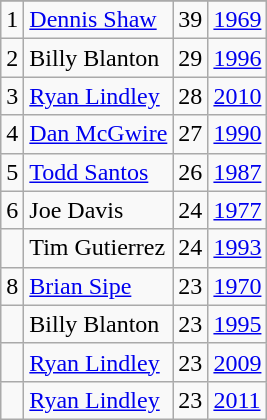<table class="wikitable">
<tr>
</tr>
<tr>
<td>1</td>
<td><a href='#'>Dennis Shaw</a></td>
<td>39</td>
<td><a href='#'>1969</a></td>
</tr>
<tr>
<td>2</td>
<td>Billy Blanton</td>
<td>29</td>
<td><a href='#'>1996</a></td>
</tr>
<tr>
<td>3</td>
<td><a href='#'>Ryan Lindley</a></td>
<td>28</td>
<td><a href='#'>2010</a></td>
</tr>
<tr>
<td>4</td>
<td><a href='#'>Dan McGwire</a></td>
<td>27</td>
<td><a href='#'>1990</a></td>
</tr>
<tr>
<td>5</td>
<td><a href='#'>Todd Santos</a></td>
<td>26</td>
<td><a href='#'>1987</a></td>
</tr>
<tr>
<td>6</td>
<td>Joe Davis</td>
<td>24</td>
<td><a href='#'>1977</a></td>
</tr>
<tr>
<td></td>
<td>Tim Gutierrez</td>
<td>24</td>
<td><a href='#'>1993</a></td>
</tr>
<tr>
<td>8</td>
<td><a href='#'>Brian Sipe</a></td>
<td>23</td>
<td><a href='#'>1970</a></td>
</tr>
<tr>
<td></td>
<td>Billy Blanton</td>
<td>23</td>
<td><a href='#'>1995</a></td>
</tr>
<tr>
<td></td>
<td><a href='#'>Ryan Lindley</a></td>
<td>23</td>
<td><a href='#'>2009</a></td>
</tr>
<tr>
<td></td>
<td><a href='#'>Ryan Lindley</a></td>
<td>23</td>
<td><a href='#'>2011</a></td>
</tr>
</table>
